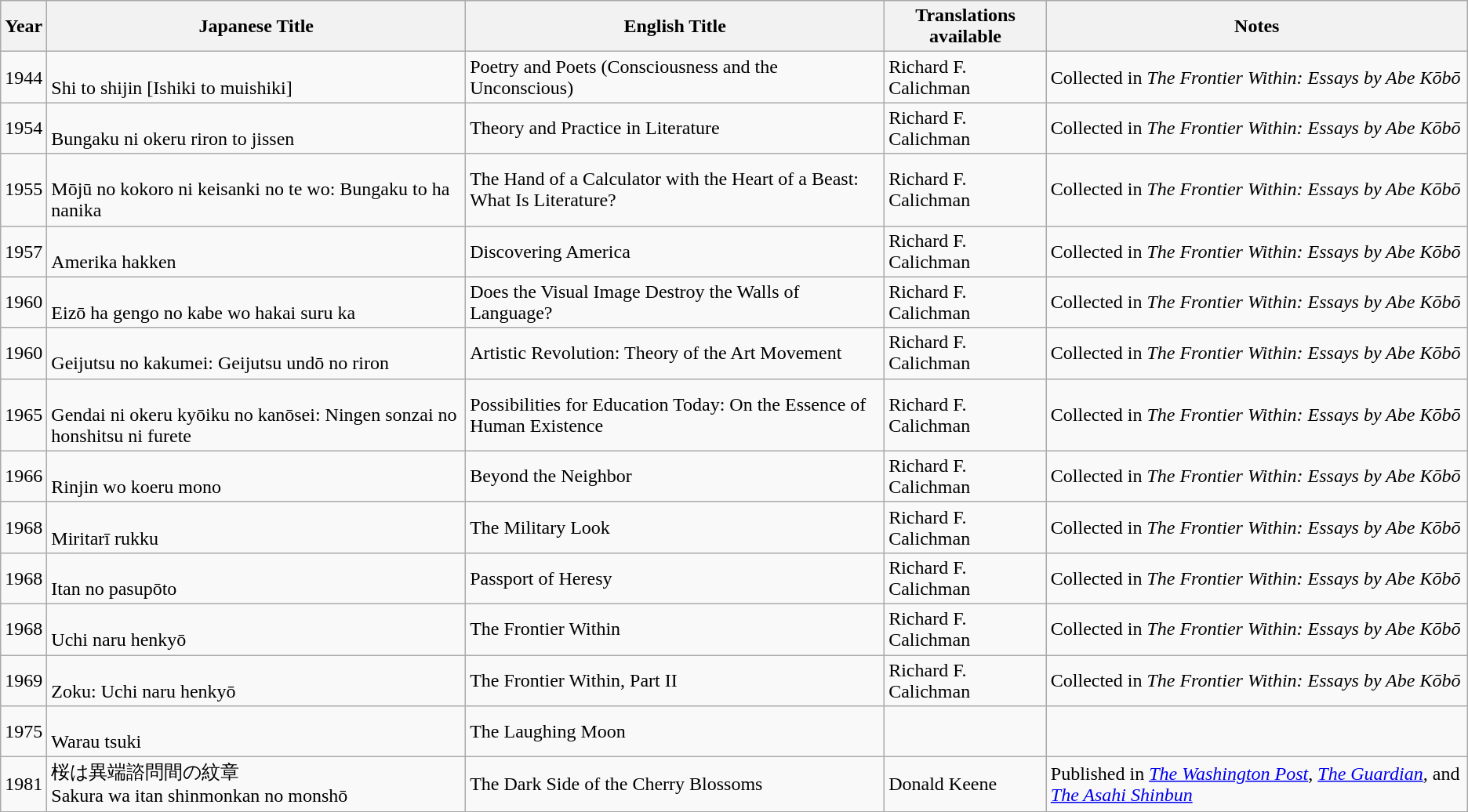<table class="wikitable">
<tr>
<th>Year</th>
<th>Japanese Title</th>
<th>English Title</th>
<th>Translations available</th>
<th>Notes</th>
</tr>
<tr>
<td>1944</td>
<td><br>Shi to shijin [Ishiki to muishiki]</td>
<td>Poetry and Poets (Consciousness and the Unconscious)</td>
<td>Richard F. Calichman</td>
<td>Collected in <em>The Frontier Within: Essays by Abe Kōbō</em></td>
</tr>
<tr>
<td>1954</td>
<td><br>Bungaku ni okeru riron to jissen</td>
<td>Theory and Practice in Literature</td>
<td>Richard F. Calichman</td>
<td>Collected in <em>The Frontier Within: Essays by Abe Kōbō</em></td>
</tr>
<tr>
<td>1955</td>
<td><br>Mōjū no kokoro ni keisanki no te wo: Bungaku to ha nanika</td>
<td>The Hand of a Calculator with the Heart of a Beast: What Is Literature?</td>
<td>Richard F. Calichman</td>
<td>Collected in <em>The Frontier Within: Essays by Abe Kōbō</em></td>
</tr>
<tr>
<td>1957</td>
<td><br>Amerika hakken</td>
<td>Discovering America</td>
<td>Richard F. Calichman</td>
<td>Collected in <em>The Frontier Within: Essays by Abe Kōbō</em></td>
</tr>
<tr>
<td>1960</td>
<td><br>Eizō ha gengo no kabe wo hakai suru ka</td>
<td>Does the Visual Image Destroy the Walls of Language?</td>
<td>Richard F. Calichman</td>
<td>Collected in <em>The Frontier Within: Essays by Abe Kōbō</em></td>
</tr>
<tr>
<td>1960</td>
<td><br>Geijutsu no kakumei: Geijutsu undō no riron</td>
<td>Artistic Revolution: Theory of the Art Movement</td>
<td>Richard F. Calichman</td>
<td>Collected in <em>The Frontier Within: Essays by Abe Kōbō</em></td>
</tr>
<tr>
<td>1965</td>
<td><br>Gendai ni okeru kyōiku no kanōsei: Ningen sonzai no honshitsu ni furete</td>
<td>Possibilities for Education Today: On the Essence of Human Existence</td>
<td>Richard F. Calichman</td>
<td>Collected in <em>The Frontier Within: Essays by Abe Kōbō</em></td>
</tr>
<tr>
<td>1966</td>
<td><br>Rinjin wo koeru mono</td>
<td>Beyond the Neighbor</td>
<td>Richard F. Calichman</td>
<td>Collected in <em>The Frontier Within: Essays by Abe Kōbō</em></td>
</tr>
<tr>
<td>1968</td>
<td><br>Miritarī rukku</td>
<td>The Military Look</td>
<td>Richard F. Calichman</td>
<td>Collected in <em>The Frontier Within: Essays by Abe Kōbō</em></td>
</tr>
<tr>
<td>1968</td>
<td><br>Itan no pasupōto</td>
<td>Passport of Heresy</td>
<td>Richard F. Calichman</td>
<td>Collected in <em>The Frontier Within: Essays by Abe Kōbō</em></td>
</tr>
<tr>
<td>1968</td>
<td><br>Uchi naru henkyō</td>
<td>The Frontier Within</td>
<td>Richard F. Calichman</td>
<td>Collected in <em>The Frontier Within: Essays by Abe Kōbō</em></td>
</tr>
<tr>
<td>1969</td>
<td><br>Zoku: Uchi naru henkyō</td>
<td>The Frontier Within, Part II</td>
<td>Richard F. Calichman</td>
<td>Collected in <em>The Frontier Within: Essays by Abe Kōbō</em></td>
</tr>
<tr>
<td>1975</td>
<td><br>Warau tsuki</td>
<td>The Laughing Moon</td>
<td></td>
<td></td>
</tr>
<tr>
<td>1981</td>
<td>桜は異端諮問間の紋章<br>Sakura wa itan shinmonkan no monshō</td>
<td>The Dark Side of the Cherry Blossoms</td>
<td>Donald Keene</td>
<td>Published in <em><a href='#'>The Washington Post</a></em>, <em><a href='#'>The Guardian</a>,</em> and <em><a href='#'>The Asahi Shinbun</a></em></td>
</tr>
</table>
